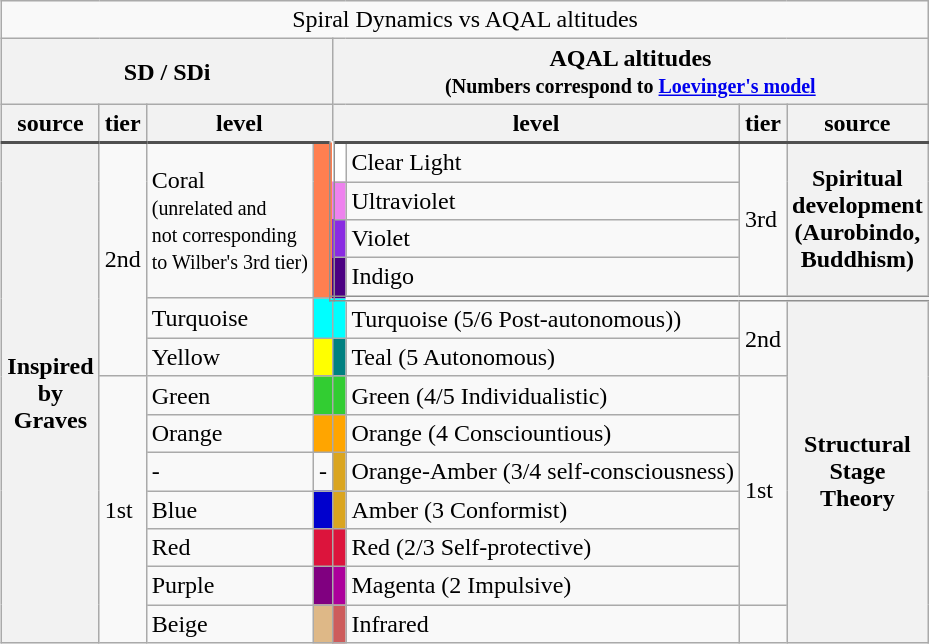<table class="wikitable collapsible collapsed" style="float:right;">
<tr>
<td colspan=8 align=center>Spiral Dynamics vs AQAL altitudes</td>
</tr>
<tr>
<th colspan=4>SD / SDi</th>
<th colspan=4>AQAL altitudes<br><small>(Numbers correspond to <a href='#'>Loevinger's model</a></small></th>
</tr>
<tr>
<th style="border-bottom-color:#505050;border-bottom-width:2px;">source</th>
<th style="border-bottom-color:#505050;border-bottom-width:2px;">tier</th>
<th colspan=2 style="border-bottom-color:#505050;border-bottom-width:2px;">level</th>
<th colspan=2 style="border-bottom-color:#505050;border-bottom-width:2px;">level</th>
<th style="border-bottom-color:#505050;border-bottom-width:2px;">tier</th>
<th style="border-bottom-color:#505050;border-bottom-width:2px;">source</th>
</tr>
<tr style="">
<th rowspan=13>Inspired<br>by<br>Graves</th>
<td rowspan=6 style="">2nd</td>
<td rowspan=4 style="">Coral<br><small>(unrelated and<br>not corresponding<br>to Wilber's 3rd tier)</small></td>
<td rowspan=4 style="background:coral;"></td>
<td style="background:white;border-left-width:4px;border-left-style:double;border-left-color:#909090;"></td>
<td>Clear Light</td>
<td rowspan=4 style="border-bottom-width:4px;border-bottom-style:double;border-bottom-color:#909090;">3rd</td>
<th rowspan=4 style="border-bottom-width:4px;border-bottom-style:double;border-bottom-color:#909090;">Spiritual<br>development<br>(Aurobindo,<br>Buddhism)</th>
</tr>
<tr>
<td style="background:violet;border-left-width:4px;border-left-style:double;border-left-color:#909090;"></td>
<td>Ultraviolet</td>
</tr>
<tr>
<td style="background:blueviolet;color:white;border-left-width:4px;border-left-style:double;border-left-color:#909090;"></td>
<td>Violet</td>
</tr>
<tr>
<td style="background:indigo;color:white;border-left-width:4px;border-left-style:double;border-left-color:#909090;border-bottom-width:4px;border-bottom-style:double;border-bottom-color:#909090;"></td>
<td style="border-bottom-width:4px;border-bottom-style:double;border-bottom-color:#909090;">Indigo</td>
</tr>
<tr>
<td>Turquoise</td>
<td style="background:aqua;"></td>
<td style="background:aqua;"></td>
<td>Turquoise (5/6 Post-autonomous))</td>
<td rowspan=2 style="">2nd</td>
<th rowspan=9 style="">Structural<br>Stage<br>Theory</th>
</tr>
<tr>
<td>Yellow</td>
<td style="background:yellow;"></td>
<td style="background:teal;color:white;"></td>
<td>Teal (5 Autonomous)</td>
</tr>
<tr style="">
<td rowspan=7 style="">1st</td>
<td>Green</td>
<td style="background:limegreen;color:white"></td>
<td style="background:limegreen;color:white"></td>
<td>Green (4/5 Individualistic)</td>
<td rowspan=6 style="">1st</td>
</tr>
<tr>
<td>Orange</td>
<td style="background:orange;"></td>
<td style="background:orange;"></td>
<td>Orange (4 Consciountious)</td>
</tr>
<tr>
<td>-</td>
<td>-</td>
<td style="background:goldenrod;color:black;"></td>
<td>Orange-Amber (3/4 self-consciousness)</td>
</tr>
<tr>
<td>Blue</td>
<td style="background:mediumblue;color:white;"></td>
<td style="background:goldenrod;color:black;"></td>
<td>Amber (3 Conformist)</td>
</tr>
<tr>
<td>Red</td>
<td style="background:crimson;color:white;"></td>
<td style="background:crimson;color:white;"></td>
<td>Red (2/3 Self-protective)</td>
</tr>
<tr>
<td>Purple</td>
<td style="background:purple;color:white"></td>
<td style="background:#AC009B;color:white"></td>
<td>Magenta (2 Impulsive)</td>
</tr>
<tr>
<td>Beige</td>
<td style="background:burlywood;"></td>
<td style="background:indianred;color:white;"></td>
<td>Infrared</td>
</tr>
</table>
